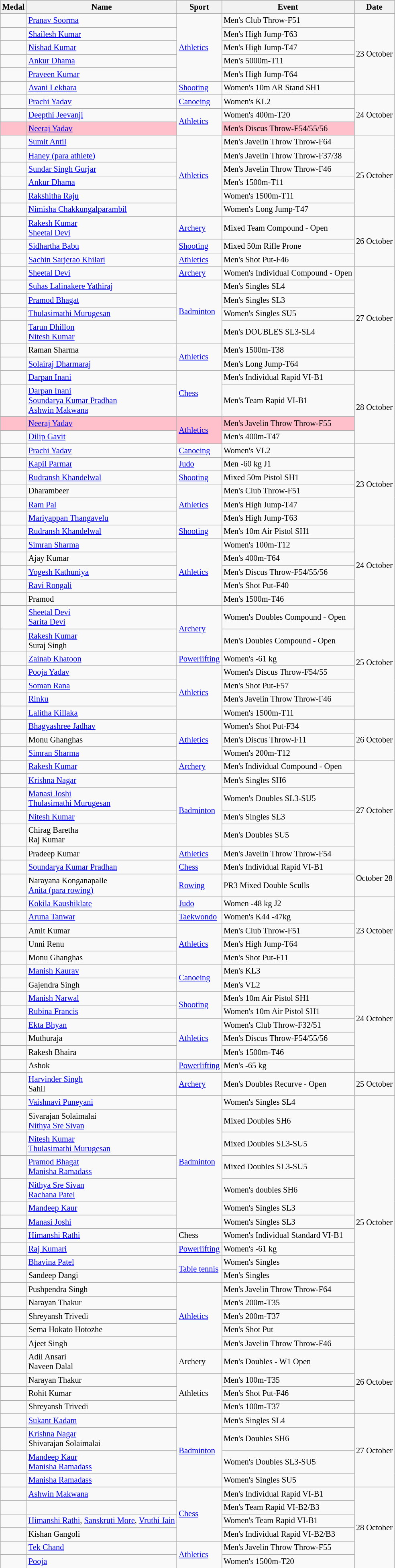<table class="wikitable sortable collapsible"  style="font-size:85%">
<tr>
<th>Medal</th>
<th>Name</th>
<th>Sport</th>
<th>Event</th>
<th>Date</th>
</tr>
<tr>
<td></td>
<td><a href='#'>Pranav Soorma</a></td>
<td rowspan="5"><a href='#'>Athletics</a></td>
<td>Men's Club Throw-F51</td>
<td rowspan="6">23 October</td>
</tr>
<tr>
<td></td>
<td><a href='#'>Shailesh Kumar</a></td>
<td>Men's High Jump-T63</td>
</tr>
<tr>
<td></td>
<td><a href='#'>Nishad Kumar</a></td>
<td>Men's High Jump-T47</td>
</tr>
<tr>
<td></td>
<td><a href='#'>Ankur Dhama</a></td>
<td>Men's 5000m-T11</td>
</tr>
<tr>
<td></td>
<td><a href='#'>Praveen Kumar</a></td>
<td>Men's High Jump-T64</td>
</tr>
<tr>
<td></td>
<td><a href='#'>Avani Lekhara</a></td>
<td><a href='#'>Shooting</a></td>
<td>Women's 10m AR Stand SH1</td>
</tr>
<tr>
<td></td>
<td><a href='#'>Prachi Yadav</a></td>
<td><a href='#'>Canoeing</a></td>
<td>Women's KL2</td>
<td rowspan="3">24 October</td>
</tr>
<tr>
<td></td>
<td><a href='#'>Deepthi Jeevanji</a></td>
<td rowspan="2"><a href='#'>Athletics</a></td>
<td>Women's 400m-T20</td>
</tr>
<tr bgcolor=pink>
<td></td>
<td><a href='#'>Neeraj Yadav</a></td>
<td>Men's Discus Throw-F54/55/56</td>
</tr>
<tr>
<td></td>
<td><a href='#'>Sumit Antil</a></td>
<td rowspan="6"><a href='#'>Athletics</a></td>
<td>Men's Javelin Throw Throw-F64</td>
<td rowspan="6">25 October</td>
</tr>
<tr>
<td></td>
<td><a href='#'>Haney (para athlete)</a></td>
<td>Men's Javelin Throw Throw-F37/38</td>
</tr>
<tr>
<td></td>
<td><a href='#'>Sundar Singh Gurjar</a></td>
<td>Men's Javelin Throw Throw-F46</td>
</tr>
<tr>
<td></td>
<td><a href='#'>Ankur Dhama</a></td>
<td>Men's 1500m-T11</td>
</tr>
<tr>
<td></td>
<td><a href='#'>Rakshitha Raju</a></td>
<td>Women's 1500m-T11</td>
</tr>
<tr>
<td></td>
<td><a href='#'>Nimisha Chakkungalparambil</a></td>
<td>Women's Long Jump-T47</td>
</tr>
<tr>
<td></td>
<td><a href='#'>Rakesh Kumar</a><br><a href='#'>Sheetal Devi</a></td>
<td><a href='#'>Archery</a></td>
<td>Mixed Team Compound - Open</td>
<td rowspan=3>26 October</td>
</tr>
<tr>
<td></td>
<td><a href='#'>Sidhartha Babu</a></td>
<td><a href='#'>Shooting</a></td>
<td>Mixed 50m Rifle Prone</td>
</tr>
<tr>
<td></td>
<td><a href='#'>Sachin Sarjerao Khilari</a></td>
<td><a href='#'>Athletics</a></td>
<td>Men's Shot Put-F46</td>
</tr>
<tr>
<td></td>
<td><a href='#'>Sheetal Devi</a></td>
<td><a href='#'>Archery</a></td>
<td>Women's Individual Compound - Open</td>
<td rowspan="7">27 October</td>
</tr>
<tr>
<td></td>
<td><a href='#'>Suhas Lalinakere Yathiraj</a></td>
<td rowspan="4"><a href='#'>Badminton</a></td>
<td>Men's Singles SL4</td>
</tr>
<tr>
<td></td>
<td><a href='#'>Pramod Bhagat</a></td>
<td>Men's Singles SL3</td>
</tr>
<tr>
<td></td>
<td><a href='#'>Thulasimathi Murugesan</a></td>
<td>Women's Singles SU5</td>
</tr>
<tr>
<td></td>
<td><a href='#'>Tarun Dhillon</a><br><a href='#'>Nitesh Kumar</a></td>
<td>Men's DOUBLES SL3-SL4</td>
</tr>
<tr>
<td></td>
<td>Raman Sharma</td>
<td rowspan="2"><a href='#'>Athletics</a></td>
<td>Men's 1500m-T38</td>
</tr>
<tr>
<td></td>
<td><a href='#'>Solairaj Dharmaraj</a></td>
<td>Men's Long Jump-T64</td>
</tr>
<tr>
<td></td>
<td><a href='#'>Darpan Inani</a></td>
<td rowspan="2"><a href='#'>Chess</a></td>
<td>Men's Individual Rapid VI-B1</td>
<td rowspan="4">28 October</td>
</tr>
<tr>
<td></td>
<td><a href='#'>Darpan Inani</a><br><a href='#'>Soundarya Kumar Pradhan</a><br><a href='#'>Ashwin Makwana</a></td>
<td>Men's Team Rapid VI-B1</td>
</tr>
<tr bgcolor=pink>
<td></td>
<td><a href='#'>Neeraj Yadav</a></td>
<td rowspan="2"><a href='#'>Athletics</a></td>
<td>Men's Javelin Throw Throw-F55</td>
</tr>
<tr>
<td></td>
<td><a href='#'>Dilip Gavit</a></td>
<td>Men's 400m-T47</td>
</tr>
<tr>
<td></td>
<td><a href='#'>Prachi Yadav</a></td>
<td><a href='#'>Canoeing</a></td>
<td>Women's VL2</td>
<td rowspan="6">23 October</td>
</tr>
<tr>
<td></td>
<td><a href='#'>Kapil Parmar</a></td>
<td><a href='#'>Judo</a></td>
<td>Men -60 kg J1</td>
</tr>
<tr>
<td></td>
<td><a href='#'>Rudransh Khandelwal</a></td>
<td><a href='#'>Shooting</a></td>
<td>Mixed 50m Pistol SH1</td>
</tr>
<tr>
<td></td>
<td>Dharambeer</td>
<td rowspan="3"><a href='#'>Athletics</a></td>
<td>Men's Club Throw-F51</td>
</tr>
<tr>
<td></td>
<td><a href='#'>Ram Pal</a></td>
<td>Men's High Jump-T47</td>
</tr>
<tr>
<td></td>
<td><a href='#'>Mariyappan Thangavelu</a></td>
<td>Men's High Jump-T63</td>
</tr>
<tr>
<td></td>
<td><a href='#'>Rudransh Khandelwal</a></td>
<td><a href='#'>Shooting</a></td>
<td>Men's 10m Air Pistol SH1</td>
<td rowspan="6">24 October</td>
</tr>
<tr>
<td></td>
<td><a href='#'>Simran Sharma</a></td>
<td rowspan="5"><a href='#'>Athletics</a></td>
<td>Women's 100m-T12</td>
</tr>
<tr>
<td></td>
<td>Ajay Kumar</td>
<td>Men's 400m-T64</td>
</tr>
<tr>
<td></td>
<td><a href='#'>Yogesh Kathuniya</a></td>
<td>Men's Discus Throw-F54/55/56</td>
</tr>
<tr>
<td></td>
<td><a href='#'>Ravi Rongali</a></td>
<td>Men's Shot Put-F40</td>
</tr>
<tr>
<td></td>
<td>Pramod</td>
<td>Men's 1500m-T46</td>
</tr>
<tr>
<td></td>
<td><a href='#'>Sheetal Devi</a><br><a href='#'>Sarita Devi</a></td>
<td rowspan="2"><a href='#'>Archery</a></td>
<td>Women's Doubles Compound - Open</td>
<td rowspan="7">25 October</td>
</tr>
<tr>
<td></td>
<td><a href='#'>Rakesh Kumar</a><br>Suraj Singh</td>
<td>Men's Doubles Compound - Open</td>
</tr>
<tr>
<td></td>
<td><a href='#'>Zainab Khatoon</a></td>
<td><a href='#'>Powerlifting</a></td>
<td>Women's -61 kg</td>
</tr>
<tr>
<td></td>
<td><a href='#'>Pooja Yadav</a></td>
<td rowspan=4><a href='#'>Athletics</a></td>
<td>Women's Discus Throw-F54/55</td>
</tr>
<tr>
<td></td>
<td><a href='#'>Soman Rana</a></td>
<td>Men's Shot Put-F57</td>
</tr>
<tr>
<td></td>
<td><a href='#'>Rinku</a></td>
<td>Men's Javelin Throw Throw-F46</td>
</tr>
<tr>
<td></td>
<td><a href='#'>Lalitha Killaka</a></td>
<td>Women's 1500m-T11</td>
</tr>
<tr>
<td></td>
<td><a href='#'>Bhagyashree Jadhav</a></td>
<td rowspan=3><a href='#'>Athletics</a></td>
<td>Women's Shot Put-F34</td>
<td rowspan=3>26 October</td>
</tr>
<tr>
<td></td>
<td>Monu Ghanghas</td>
<td>Men's Discus Throw-F11</td>
</tr>
<tr>
<td></td>
<td><a href='#'>Simran Sharma</a></td>
<td>Women's 200m-T12</td>
</tr>
<tr>
<td></td>
<td><a href='#'>Rakesh Kumar</a></td>
<td><a href='#'>Archery</a></td>
<td>Men's Individual Compound - Open</td>
<td rowspan="6">27 October</td>
</tr>
<tr>
<td></td>
<td><a href='#'>Krishna Nagar</a></td>
<td rowspan="4"><a href='#'>Badminton</a></td>
<td>Men's Singles SH6</td>
</tr>
<tr>
<td></td>
<td><a href='#'>Manasi Joshi</a><br><a href='#'>Thulasimathi Murugesan</a></td>
<td>Women's Doubles SL3-SU5</td>
</tr>
<tr>
<td></td>
<td><a href='#'>Nitesh Kumar</a></td>
<td>Men's Singles SL3</td>
</tr>
<tr>
<td></td>
<td>Chirag Baretha<br>Raj Kumar</td>
<td>Men's Doubles SU5</td>
</tr>
<tr>
<td></td>
<td>Pradeep Kumar</td>
<td><a href='#'>Athletics</a></td>
<td>Men's Javelin Throw Throw-F54</td>
</tr>
<tr>
<td></td>
<td><a href='#'>Soundarya Kumar Pradhan</a></td>
<td><a href='#'>Chess</a></td>
<td>Men's Individual Rapid VI-B1</td>
<td rowspan=2>October 28</td>
</tr>
<tr>
<td></td>
<td>Narayana Konganapalle<br><a href='#'>Anita (para rowing)</a></td>
<td><a href='#'>Rowing</a></td>
<td>PR3 Mixed Double Sculls</td>
</tr>
<tr>
<td></td>
<td><a href='#'>Kokila Kaushiklate</a></td>
<td><a href='#'>Judo</a></td>
<td>Women -48 kg J2</td>
<td rowspan="5">23 October</td>
</tr>
<tr>
<td></td>
<td><a href='#'>Aruna Tanwar</a></td>
<td><a href='#'>Taekwondo</a></td>
<td>Women's K44 -47kg</td>
</tr>
<tr>
<td></td>
<td>Amit Kumar</td>
<td rowspan="3"><a href='#'>Athletics</a></td>
<td>Men's Club Throw-F51</td>
</tr>
<tr>
<td></td>
<td>Unni Renu</td>
<td>Men's High Jump-T64</td>
</tr>
<tr>
<td></td>
<td>Monu Ghanghas</td>
<td>Men's Shot Put-F11</td>
</tr>
<tr>
<td></td>
<td><a href='#'>Manish Kaurav</a></td>
<td rowspan="2"><a href='#'>Canoeing</a></td>
<td>Men's KL3</td>
<td rowspan="8">24 October</td>
</tr>
<tr>
<td></td>
<td>Gajendra Singh</td>
<td>Men's VL2</td>
</tr>
<tr>
<td></td>
<td><a href='#'>Manish Narwal</a></td>
<td rowspan="2"><a href='#'>Shooting</a></td>
<td>Men's 10m Air Pistol SH1</td>
</tr>
<tr>
<td></td>
<td><a href='#'>Rubina Francis</a></td>
<td>Women's 10m Air Pistol SH1</td>
</tr>
<tr>
<td></td>
<td><a href='#'>Ekta Bhyan</a></td>
<td rowspan="3"><a href='#'>Athletics</a></td>
<td>Women's Club Throw-F32/51</td>
</tr>
<tr>
<td></td>
<td>Muthuraja</td>
<td>Men's Discus Throw-F54/55/56</td>
</tr>
<tr>
<td></td>
<td>Rakesh Bhaira</td>
<td>Men's 1500m-T46</td>
</tr>
<tr>
<td></td>
<td>Ashok</td>
<td><a href='#'>Powerlifting</a></td>
<td>Men's -65 kg</td>
</tr>
<tr>
<td></td>
<td><a href='#'>Harvinder Singh</a><br>Sahil</td>
<td><a href='#'>Archery</a></td>
<td>Men's Doubles Recurve - Open</td>
<td>25 October</td>
</tr>
<tr>
<td></td>
<td><a href='#'>Vaishnavi Puneyani</a></td>
<td rowspan="7"><a href='#'>Badminton</a></td>
<td>Women's Singles SL4</td>
<td rowspan="16">25 October</td>
</tr>
<tr>
<td></td>
<td>Sivarajan Solaimalai<br><a href='#'>Nithya Sre Sivan</a></td>
<td>Mixed Doubles SH6</td>
</tr>
<tr>
<td></td>
<td><a href='#'>Nitesh Kumar</a><br><a href='#'>Thulasimathi Murugesan</a></td>
<td>Mixed Doubles SL3-SU5</td>
</tr>
<tr>
<td></td>
<td><a href='#'>Pramod Bhagat</a><br><a href='#'>Manisha Ramadass</a></td>
<td>Mixed Doubles SL3-SU5</td>
</tr>
<tr>
<td></td>
<td><a href='#'>Nithya Sre Sivan</a><br><a href='#'>Rachana Patel</a></td>
<td>Women's doubles SH6</td>
</tr>
<tr>
<td></td>
<td><a href='#'>Mandeep Kaur</a></td>
<td>Women's Singles SL3</td>
</tr>
<tr>
<td></td>
<td><a href='#'>Manasi Joshi</a></td>
<td>Women's Singles SL3</td>
</tr>
<tr>
<td></td>
<td><a href='#'>Himanshi Rathi</a></td>
<td>Chess</td>
<td>Women's Individual Standard VI-B1</td>
</tr>
<tr>
<td></td>
<td><a href='#'>Raj Kumari</a></td>
<td><a href='#'>Powerlifting</a></td>
<td>Women's -61 kg</td>
</tr>
<tr>
<td></td>
<td><a href='#'>Bhavina Patel</a></td>
<td rowspan=2><a href='#'>Table tennis</a></td>
<td>Women's Singles</td>
</tr>
<tr>
<td></td>
<td>Sandeep Dangi</td>
<td>Men's Singles</td>
</tr>
<tr>
<td></td>
<td>Pushpendra Singh</td>
<td rowspan=5><a href='#'>Athletics</a></td>
<td>Men's Javelin Throw Throw-F64</td>
</tr>
<tr>
<td></td>
<td>Narayan Thakur</td>
<td>Men's 200m-T35</td>
</tr>
<tr>
<td></td>
<td>Shreyansh Trivedi</td>
<td>Men's 200m-T37</td>
</tr>
<tr>
<td></td>
<td>Sema Hokato Hotozhe</td>
<td>Men's Shot Put</td>
</tr>
<tr>
<td></td>
<td>Ajeet Singh</td>
<td>Men's Javelin Throw Throw-F46</td>
</tr>
<tr>
<td></td>
<td>Adil Ansari<br>Naveen Dalal</td>
<td>Archery</td>
<td>Men's Doubles - W1 Open</td>
<td rowspan=4>26 October</td>
</tr>
<tr>
<td></td>
<td>Narayan Thakur</td>
<td rowspan=3>Athletics</td>
<td>Men's 100m-T35</td>
</tr>
<tr>
<td></td>
<td>Rohit Kumar</td>
<td>Men's Shot Put-F46</td>
</tr>
<tr>
<td></td>
<td>Shreyansh Trivedi</td>
<td>Men's 100m-T37</td>
</tr>
<tr>
<td></td>
<td><a href='#'>Sukant Kadam</a></td>
<td rowspan="4"><a href='#'>Badminton</a></td>
<td>Men's Singles SL4</td>
<td rowspan="4">27 October</td>
</tr>
<tr>
<td></td>
<td><a href='#'>Krishna Nagar</a><br>Shivarajan Solaimalai</td>
<td>Men's Doubles SH6</td>
</tr>
<tr>
<td></td>
<td><a href='#'>Mandeep Kaur</a><br><a href='#'>Manisha Ramadass</a></td>
<td>Women's Doubles SL3-SU5</td>
</tr>
<tr>
<td></td>
<td><a href='#'>Manisha Ramadass</a></td>
<td>Women's Singles SU5</td>
</tr>
<tr>
<td></td>
<td><a href='#'>Ashwin Makwana</a></td>
<td rowspan="4"><a href='#'>Chess</a></td>
<td>Men's Individual Rapid VI-B1</td>
<td rowspan="6">28 October</td>
</tr>
<tr>
<td></td>
<td></td>
<td>Men's Team Rapid VI-B2/B3</td>
</tr>
<tr>
<td></td>
<td><a href='#'>Himanshi Rathi</a>, <a href='#'>Sanskruti More</a>, <a href='#'>Vruthi Jain</a></td>
<td>Women's Team Rapid VI-B1</td>
</tr>
<tr>
<td></td>
<td>Kishan Gangoli</td>
<td>Men's Individual Rapid VI-B2/B3</td>
</tr>
<tr>
<td></td>
<td><a href='#'>Tek Chand</a></td>
<td rowspan="2"><a href='#'>Athletics</a></td>
<td>Men's Javelin Throw Throw-F55</td>
</tr>
<tr>
<td></td>
<td><a href='#'>Pooja</a></td>
<td>Women's 1500m-T20</td>
</tr>
</table>
